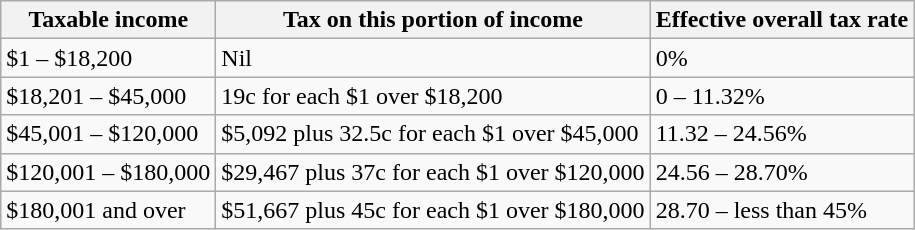<table class="wikitable">
<tr>
<th>Taxable income</th>
<th>Tax on this portion of income</th>
<th>Effective overall tax rate</th>
</tr>
<tr>
<td>$1 – $18,200</td>
<td>Nil</td>
<td>0%</td>
</tr>
<tr>
<td>$18,201 – $45,000</td>
<td>19c for each $1 over $18,200</td>
<td>0 – 11.32%</td>
</tr>
<tr>
<td>$45,001 – $120,000</td>
<td>$5,092 plus 32.5c for each $1 over $45,000</td>
<td>11.32 – 24.56%</td>
</tr>
<tr>
<td>$120,001 – $180,000</td>
<td>$29,467 plus 37c for each $1 over $120,000</td>
<td>24.56 – 28.70%</td>
</tr>
<tr>
<td>$180,001 and over</td>
<td>$51,667 plus 45c for each $1 over $180,000</td>
<td>28.70 – less than 45%</td>
</tr>
</table>
